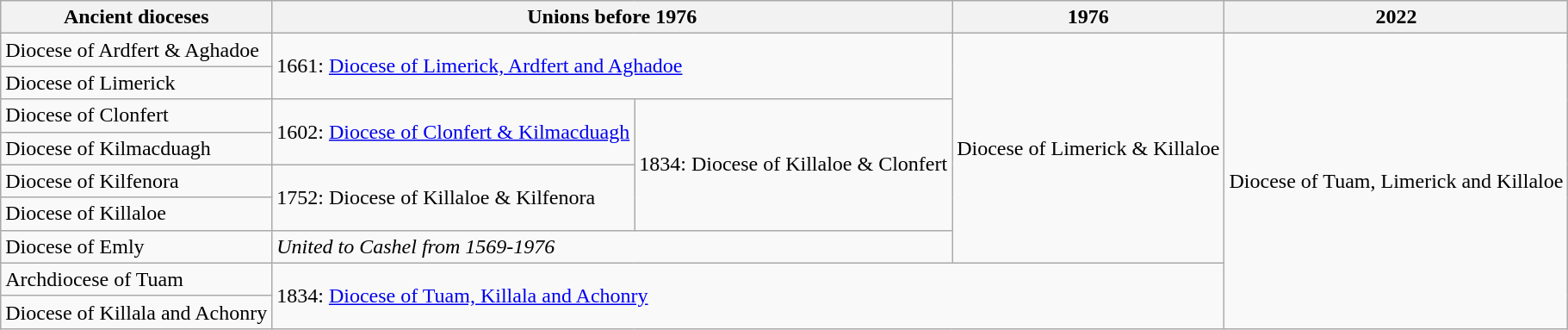<table class="wikitable">
<tr>
<th>Ancient dioceses</th>
<th colspan=2>Unions before 1976</th>
<th>1976</th>
<th>2022</th>
</tr>
<tr>
<td>Diocese of Ardfert & Aghadoe</td>
<td rowspan=2 colspan=2>1661: <a href='#'>Diocese of Limerick, Ardfert and Aghadoe</a></td>
<td rowspan=7>Diocese of Limerick & Killaloe</td>
<td rowspan=9>Diocese of Tuam, Limerick and Killaloe</td>
</tr>
<tr>
<td>Diocese of Limerick</td>
</tr>
<tr>
<td>Diocese of Clonfert</td>
<td rowspan=2>1602: <a href='#'>Diocese of Clonfert & Kilmacduagh</a></td>
<td rowspan=4>1834: Diocese of Killaloe & Clonfert</td>
</tr>
<tr>
<td>Diocese of Kilmacduagh</td>
</tr>
<tr>
<td>Diocese of Kilfenora</td>
<td rowspan=2>1752: Diocese of Killaloe & Kilfenora</td>
</tr>
<tr>
<td>Diocese of Killaloe</td>
</tr>
<tr>
<td>Diocese of Emly</td>
<td colspan=2><em>United to Cashel from 1569-1976</em></td>
</tr>
<tr>
<td>Archdiocese of Tuam</td>
<td rowspan=2 colspan=3>1834: <a href='#'>Diocese of Tuam, Killala and Achonry</a></td>
</tr>
<tr>
<td>Diocese of Killala and Achonry</td>
</tr>
</table>
